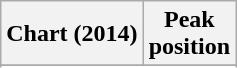<table class="wikitable sortable plainrowheaders">
<tr>
<th>Chart (2014)</th>
<th>Peak<br>position</th>
</tr>
<tr>
</tr>
<tr>
</tr>
<tr>
</tr>
<tr>
</tr>
<tr>
</tr>
<tr>
</tr>
<tr>
</tr>
</table>
